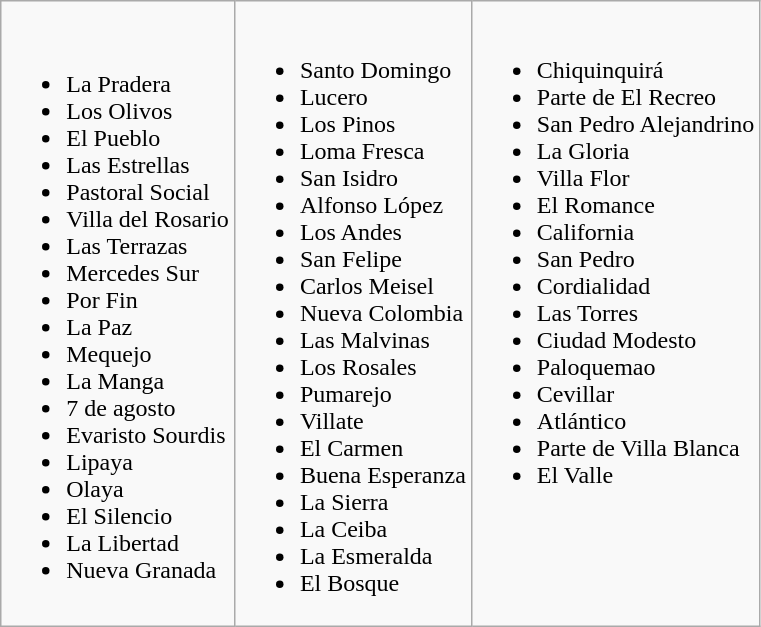<table class="wikitable">
<tr>
<td><br><ul><li>La Pradera</li><li>Los Olivos</li><li>El Pueblo</li><li>Las Estrellas</li><li>Pastoral Social</li><li>Villa del Rosario</li><li>Las Terrazas</li><li>Mercedes Sur</li><li>Por Fin</li><li>La Paz</li><li>Mequejo</li><li>La Manga</li><li>7 de agosto</li><li>Evaristo Sourdis</li><li>Lipaya</li><li>Olaya</li><li>El Silencio</li><li>La Libertad</li><li>Nueva Granada</li></ul></td>
<td valign="top"><br><ul><li>Santo Domingo</li><li>Lucero</li><li>Los Pinos</li><li>Loma Fresca</li><li>San Isidro</li><li>Alfonso López</li><li>Los Andes</li><li>San Felipe</li><li>Carlos Meisel</li><li>Nueva Colombia</li><li>Las Malvinas</li><li>Los Rosales</li><li>Pumarejo</li><li>Villate</li><li>El Carmen</li><li>Buena Esperanza</li><li>La Sierra</li><li>La Ceiba</li><li>La Esmeralda</li><li>El Bosque</li></ul></td>
<td valign="top"><br><ul><li>Chiquinquirá</li><li>Parte de El Recreo</li><li>San Pedro Alejandrino</li><li>La Gloria</li><li>Villa Flor</li><li>El Romance</li><li>California</li><li>San Pedro</li><li>Cordialidad</li><li>Las Torres</li><li>Ciudad Modesto</li><li>Paloquemao</li><li>Cevillar</li><li>Atlántico</li><li>Parte de Villa Blanca</li><li>El Valle</li></ul></td>
</tr>
</table>
